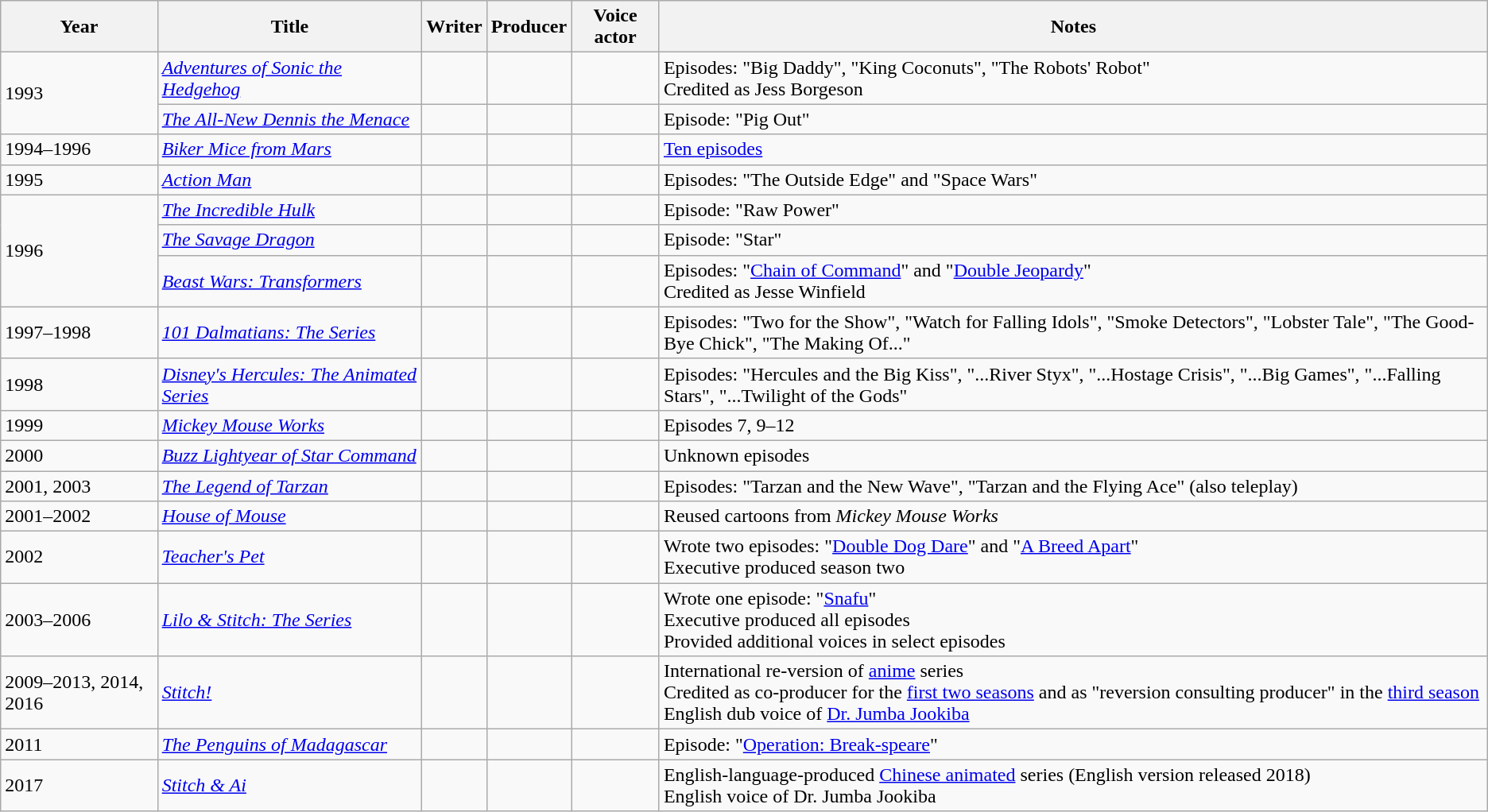<table class="wikitable sortable">
<tr>
<th>Year</th>
<th>Title</th>
<th>Writer</th>
<th>Producer</th>
<th>Voice actor</th>
<th>Notes</th>
</tr>
<tr>
<td rowspan="2">1993</td>
<td><em><a href='#'>Adventures of Sonic the Hedgehog</a></em></td>
<td></td>
<td></td>
<td></td>
<td>Episodes: "Big Daddy", "King Coconuts", "The Robots' Robot"<br>Credited as Jess Borgeson</td>
</tr>
<tr>
<td><em><a href='#'>The All-New Dennis the Menace</a></em></td>
<td></td>
<td></td>
<td></td>
<td>Episode: "Pig Out"</td>
</tr>
<tr>
<td>1994–1996</td>
<td><em><a href='#'>Biker Mice from Mars</a></em></td>
<td></td>
<td></td>
<td></td>
<td><a href='#'>Ten episodes</a></td>
</tr>
<tr>
<td>1995</td>
<td><em><a href='#'>Action Man</a></em></td>
<td></td>
<td></td>
<td></td>
<td>Episodes: "The Outside Edge" and "Space Wars"</td>
</tr>
<tr>
<td rowspan="3">1996</td>
<td><em><a href='#'>The Incredible Hulk</a></em></td>
<td></td>
<td></td>
<td></td>
<td>Episode: "Raw Power"</td>
</tr>
<tr>
<td><em><a href='#'>The Savage Dragon</a></em></td>
<td></td>
<td></td>
<td></td>
<td>Episode: "Star"</td>
</tr>
<tr>
<td><em><a href='#'>Beast Wars: Transformers</a></em></td>
<td></td>
<td></td>
<td></td>
<td>Episodes: "<a href='#'>Chain of Command</a>" and "<a href='#'>Double Jeopardy</a>"<br>Credited as Jesse Winfield</td>
</tr>
<tr>
<td>1997–1998</td>
<td><em><a href='#'>101 Dalmatians: The Series</a></em></td>
<td></td>
<td></td>
<td></td>
<td>Episodes: "Two for the Show", "Watch for Falling Idols", "Smoke Detectors", "Lobster Tale", "The Good-Bye Chick", "The Making Of..."</td>
</tr>
<tr>
<td>1998</td>
<td><em><a href='#'>Disney's Hercules: The Animated Series</a></em></td>
<td></td>
<td></td>
<td></td>
<td>Episodes: "Hercules and the Big Kiss", "...River Styx", "...Hostage Crisis", "...Big Games", "...Falling Stars", "...Twilight of the Gods"</td>
</tr>
<tr>
<td>1999</td>
<td><em><a href='#'>Mickey Mouse Works</a></em></td>
<td></td>
<td></td>
<td></td>
<td>Episodes 7, 9–12</td>
</tr>
<tr>
<td>2000</td>
<td><em><a href='#'>Buzz Lightyear of Star Command</a></em></td>
<td></td>
<td></td>
<td></td>
<td>Unknown episodes</td>
</tr>
<tr>
<td>2001, 2003</td>
<td><em><a href='#'>The Legend of Tarzan</a></em></td>
<td></td>
<td></td>
<td></td>
<td>Episodes: "Tarzan and the New Wave", "Tarzan and the Flying Ace" (also teleplay)</td>
</tr>
<tr>
<td>2001–2002</td>
<td><em><a href='#'>House of Mouse</a></em></td>
<td></td>
<td></td>
<td></td>
<td>Reused cartoons from <em>Mickey Mouse Works</em></td>
</tr>
<tr>
<td>2002</td>
<td><em><a href='#'>Teacher's Pet</a></em></td>
<td></td>
<td></td>
<td></td>
<td>Wrote two episodes: "<a href='#'>Double Dog Dare</a>" and "<a href='#'>A Breed Apart</a>"<br>Executive produced season two</td>
</tr>
<tr>
<td>2003–2006</td>
<td><em><a href='#'>Lilo & Stitch: The Series</a></em></td>
<td></td>
<td></td>
<td></td>
<td>Wrote one episode: "<a href='#'>Snafu</a>"<br>Executive produced all episodes<br>Provided additional voices in select episodes</td>
</tr>
<tr>
<td>2009–2013, 2014, 2016</td>
<td><em><a href='#'>Stitch!</a></em></td>
<td></td>
<td></td>
<td></td>
<td>International re-version of <a href='#'>anime</a> series<br>Credited as co-producer for the <a href='#'>first two seasons</a> and as "reversion consulting producer" in the <a href='#'>third season</a><br>English dub voice of <a href='#'>Dr. Jumba Jookiba</a></td>
</tr>
<tr>
<td>2011</td>
<td><em><a href='#'>The Penguins of Madagascar</a></em></td>
<td></td>
<td></td>
<td></td>
<td>Episode: "<a href='#'>Operation: Break-speare</a>"</td>
</tr>
<tr>
<td>2017</td>
<td><em><a href='#'>Stitch & Ai</a></em></td>
<td></td>
<td></td>
<td></td>
<td>English-language-produced <a href='#'>Chinese animated</a> series (English version released 2018)<br>English voice of Dr. Jumba Jookiba</td>
</tr>
</table>
